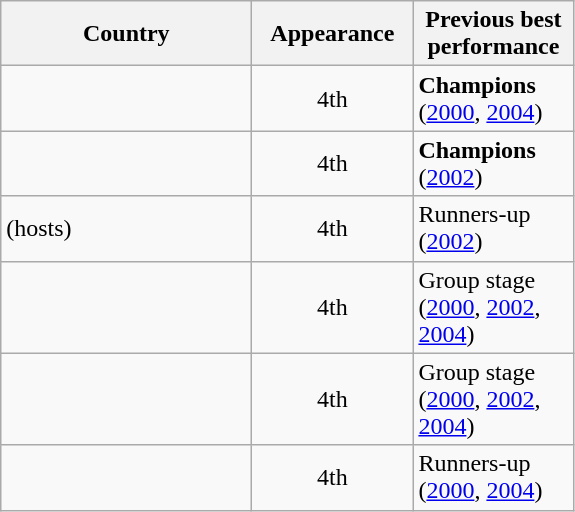<table class="wikitable sortable" style="text-align:left;">
<tr>
<th style="width:160px;">Country</th>
<th style="width:100px;">Appearance</th>
<th style="width:100px;">Previous best performance</th>
</tr>
<tr>
<td></td>
<td align="center">4th</td>
<td><strong>Champions</strong> (<a href='#'>2000</a>, <a href='#'>2004</a>)</td>
</tr>
<tr>
<td></td>
<td align="center">4th</td>
<td><strong>Champions</strong> (<a href='#'>2002</a>)</td>
</tr>
<tr>
<td> (hosts)</td>
<td align="center">4th</td>
<td>Runners-up (<a href='#'>2002</a>)</td>
</tr>
<tr>
<td></td>
<td align="center">4th</td>
<td>Group stage (<a href='#'>2000</a>, <a href='#'>2002</a>, <a href='#'>2004</a>)</td>
</tr>
<tr>
<td></td>
<td align="center">4th</td>
<td>Group stage (<a href='#'>2000</a>, <a href='#'>2002</a>, <a href='#'>2004</a>)</td>
</tr>
<tr>
<td></td>
<td align="center">4th</td>
<td>Runners-up (<a href='#'>2000</a>, <a href='#'>2004</a>)</td>
</tr>
</table>
